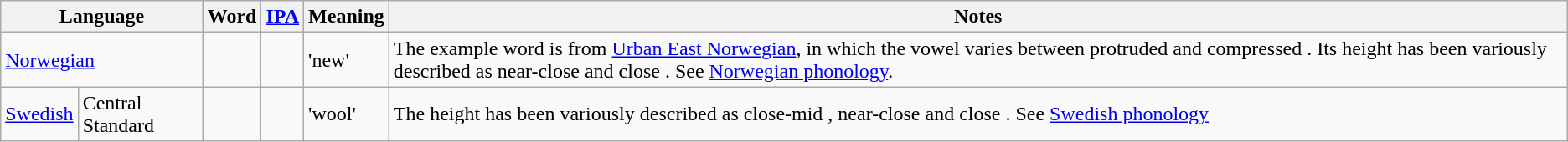<table class="wikitable">
<tr>
<th colspan="2">Language</th>
<th>Word</th>
<th><a href='#'>IPA</a></th>
<th>Meaning</th>
<th>Notes</th>
</tr>
<tr>
<td colspan="2"><a href='#'>Norwegian</a></td>
<td></td>
<td></td>
<td>'new'</td>
<td>The example word is from <a href='#'>Urban East Norwegian</a>, in which the vowel varies between protruded  and compressed . Its height has been variously described as near-close  and close . See <a href='#'>Norwegian phonology</a>.</td>
</tr>
<tr>
<td><a href='#'>Swedish</a></td>
<td>Central Standard</td>
<td></td>
<td></td>
<td>'wool'</td>
<td>The height has been variously described as close-mid , near-close  and close . See <a href='#'>Swedish phonology</a></td>
</tr>
</table>
